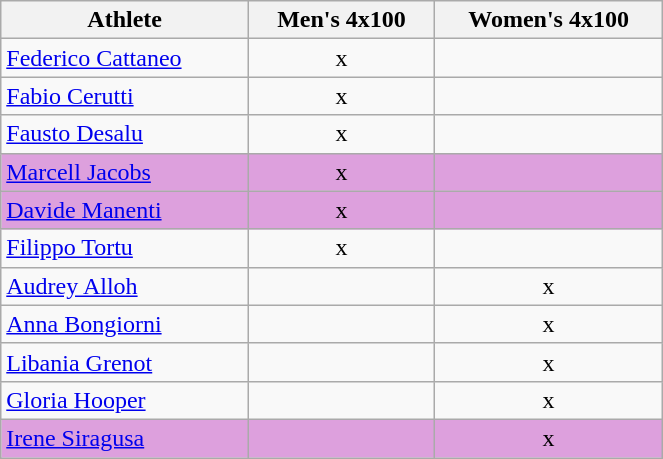<table class="wikitable" width=35% style="font-size:100%; text-align:center;">
<tr>
<th>Athlete</th>
<th>Men's 4x100</th>
<th>Women's 4x100</th>
</tr>
<tr>
<td align=left><a href='#'>Federico Cattaneo</a></td>
<td>x</td>
<td></td>
</tr>
<tr>
<td align=left><a href='#'>Fabio Cerutti</a></td>
<td>x</td>
<td></td>
</tr>
<tr>
<td align=left><a href='#'>Fausto Desalu</a></td>
<td>x</td>
<td></td>
</tr>
<tr bgcolor=plum>
<td align=left><a href='#'>Marcell Jacobs</a></td>
<td>x</td>
<td></td>
</tr>
<tr bgcolor=plum>
<td align=left><a href='#'>Davide Manenti</a></td>
<td>x</td>
<td></td>
</tr>
<tr>
<td align=left><a href='#'>Filippo Tortu</a></td>
<td>x</td>
<td></td>
</tr>
<tr>
<td align=left><a href='#'>Audrey Alloh</a></td>
<td></td>
<td>x</td>
</tr>
<tr>
<td align=left><a href='#'>Anna Bongiorni</a></td>
<td></td>
<td>x</td>
</tr>
<tr>
<td align=left><a href='#'>Libania Grenot</a></td>
<td></td>
<td>x</td>
</tr>
<tr>
<td align=left><a href='#'>Gloria Hooper</a></td>
<td></td>
<td>x</td>
</tr>
<tr bgcolor=plum>
<td align=left><a href='#'>Irene Siragusa</a></td>
<td></td>
<td>x</td>
</tr>
</table>
